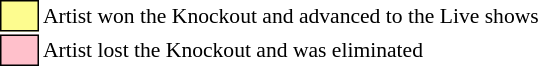<table class="toccolours" style="font-size: 90%; white-space: nowrap;">
<tr>
<td style="background:#fdfc8f; border:1px solid black;">      </td>
<td>Artist won the Knockout and advanced to the Live shows</td>
</tr>
<tr>
<td style="background:pink; border:1px solid black;">      </td>
<td>Artist lost the Knockout and was eliminated</td>
</tr>
</table>
